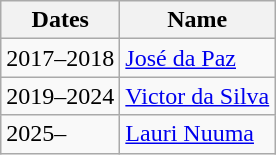<table class="wikitable">
<tr>
<th>Dates</th>
<th>Name</th>
</tr>
<tr>
<td>2017–2018</td>
<td> <a href='#'>José da Paz</a></td>
</tr>
<tr>
<td>2019–2024</td>
<td> <a href='#'>Victor da Silva</a></td>
</tr>
<tr>
<td>2025–</td>
<td> <a href='#'>Lauri Nuuma</a></td>
</tr>
</table>
